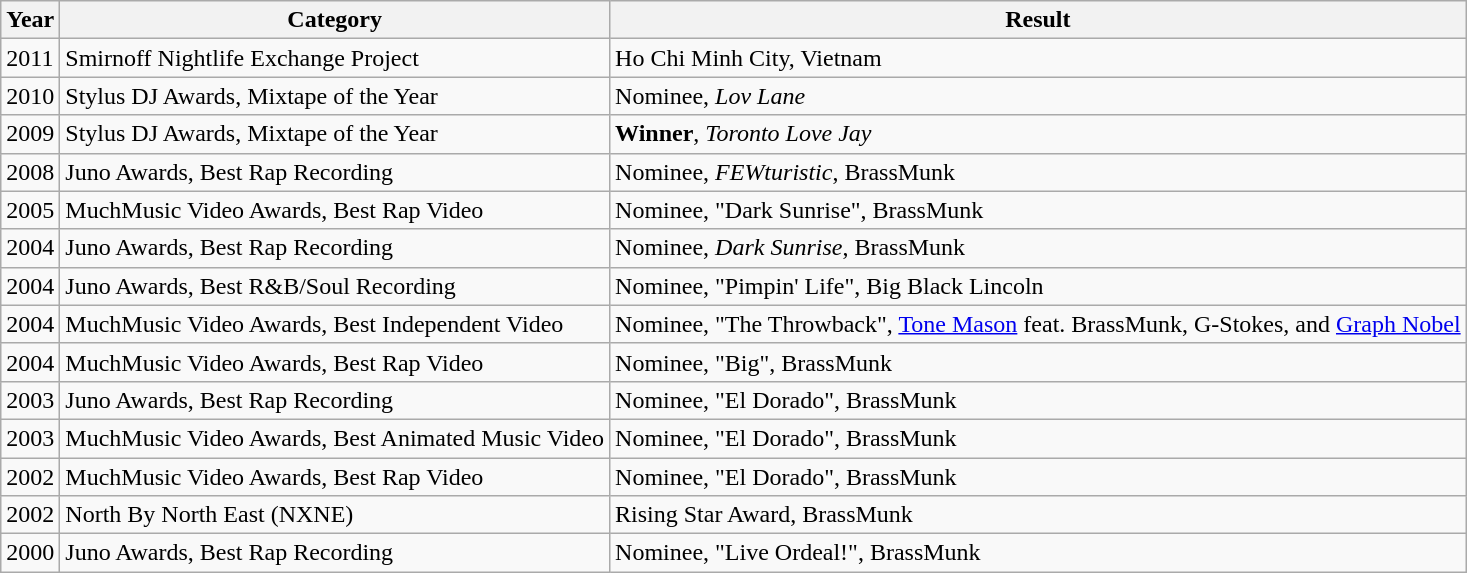<table class="wikitable">
<tr>
<th>Year</th>
<th>Category</th>
<th>Result</th>
</tr>
<tr>
<td>2011</td>
<td>Smirnoff Nightlife Exchange Project</td>
<td>Ho Chi Minh City, Vietnam</td>
</tr>
<tr>
<td>2010</td>
<td>Stylus DJ Awards, Mixtape of the Year</td>
<td>Nominee, <em>Lov Lane</em></td>
</tr>
<tr>
<td>2009</td>
<td>Stylus DJ Awards, Mixtape of the Year</td>
<td><strong>Winner</strong>, <em>Toronto Love Jay</em></td>
</tr>
<tr>
<td>2008</td>
<td>Juno Awards, Best Rap Recording</td>
<td>Nominee, <em>FEWturistic</em>, BrassMunk</td>
</tr>
<tr>
<td>2005</td>
<td>MuchMusic Video Awards, Best Rap Video</td>
<td>Nominee, "Dark Sunrise", BrassMunk</td>
</tr>
<tr>
<td>2004</td>
<td>Juno Awards, Best Rap Recording</td>
<td>Nominee, <em>Dark Sunrise</em>, BrassMunk</td>
</tr>
<tr>
<td>2004</td>
<td>Juno Awards, Best R&B/Soul Recording</td>
<td>Nominee, "Pimpin' Life", Big Black Lincoln</td>
</tr>
<tr>
<td>2004</td>
<td>MuchMusic Video Awards, Best Independent Video</td>
<td>Nominee, "The Throwback", <a href='#'>Tone Mason</a> feat. BrassMunk, G-Stokes, and <a href='#'>Graph Nobel</a></td>
</tr>
<tr>
<td>2004</td>
<td>MuchMusic Video Awards, Best Rap Video</td>
<td>Nominee, "Big", BrassMunk</td>
</tr>
<tr>
<td>2003</td>
<td>Juno Awards, Best Rap Recording</td>
<td>Nominee, "El Dorado", BrassMunk</td>
</tr>
<tr>
<td>2003</td>
<td>MuchMusic Video Awards, Best Animated Music Video</td>
<td>Nominee, "El Dorado", BrassMunk</td>
</tr>
<tr>
<td>2002</td>
<td>MuchMusic Video Awards, Best Rap Video</td>
<td>Nominee, "El Dorado", BrassMunk</td>
</tr>
<tr>
<td>2002</td>
<td>North By North East (NXNE)</td>
<td>Rising Star Award, BrassMunk</td>
</tr>
<tr>
<td>2000</td>
<td>Juno Awards, Best Rap Recording</td>
<td>Nominee, "Live Ordeal!", BrassMunk</td>
</tr>
</table>
